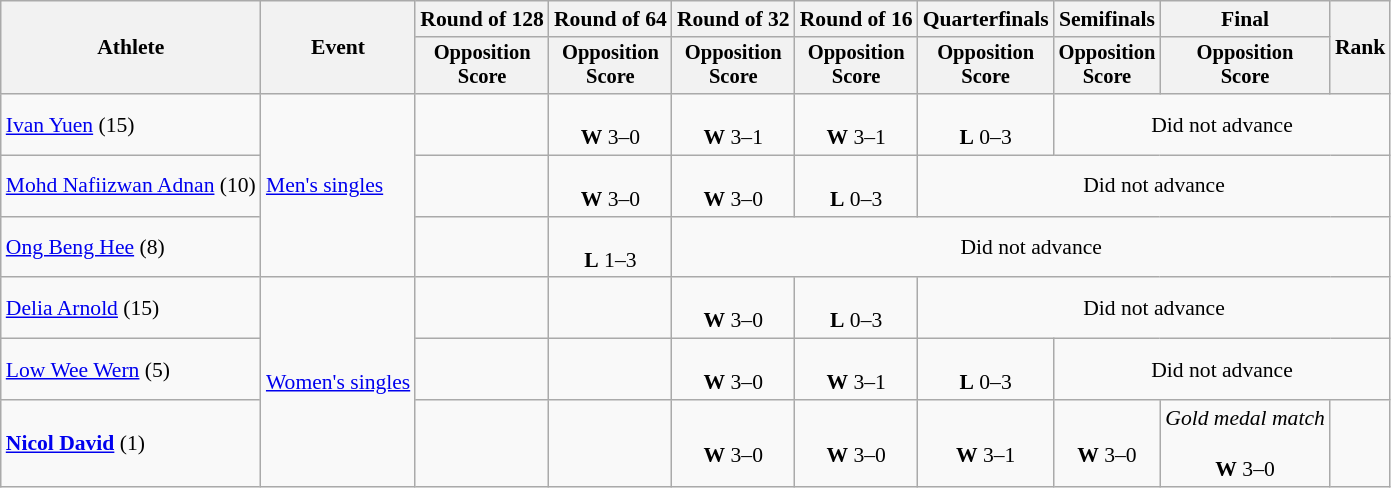<table class="wikitable" style="font-size:90%;">
<tr>
<th rowspan="2">Athlete</th>
<th rowspan="2">Event</th>
<th>Round of 128</th>
<th>Round of 64</th>
<th>Round of 32</th>
<th>Round of 16</th>
<th>Quarterfinals</th>
<th>Semifinals</th>
<th>Final</th>
<th rowspan=2>Rank</th>
</tr>
<tr style="font-size:95%">
<th>Opposition<br>Score</th>
<th>Opposition<br>Score</th>
<th>Opposition<br>Score</th>
<th>Opposition<br>Score</th>
<th>Opposition<br>Score</th>
<th>Opposition<br>Score</th>
<th>Opposition<br>Score</th>
</tr>
<tr align=center>
<td align=left><a href='#'>Ivan Yuen</a> (15)</td>
<td align=left rowspan="3"><a href='#'>Men's singles</a></td>
<td></td>
<td><br><strong>W</strong> 3–0</td>
<td><br><strong>W</strong> 3–1</td>
<td><br><strong>W</strong> 3–1</td>
<td><br><strong>L</strong> 0–3</td>
<td colspan=3>Did not advance</td>
</tr>
<tr align=center>
<td align=left><a href='#'>Mohd Nafiizwan Adnan</a> (10)</td>
<td></td>
<td><br><strong>W</strong> 3–0</td>
<td><br><strong>W</strong> 3–0</td>
<td><br><strong>L</strong> 0–3</td>
<td colspan=4>Did not advance</td>
</tr>
<tr align=center>
<td align=left><a href='#'>Ong Beng Hee</a> (8)</td>
<td></td>
<td><br><strong>L</strong> 1–3</td>
<td colspan=6>Did not advance</td>
</tr>
<tr align=center>
<td align=left><a href='#'>Delia Arnold</a> (15)</td>
<td align=left rowspan="3"><a href='#'>Women's singles</a></td>
<td></td>
<td></td>
<td><br><strong>W</strong> 3–0</td>
<td><br><strong>L</strong> 0–3</td>
<td colspan=4>Did not advance</td>
</tr>
<tr align=center>
<td align=left><a href='#'>Low Wee Wern</a> (5)</td>
<td></td>
<td></td>
<td><br><strong>W</strong> 3–0</td>
<td><br><strong>W</strong> 3–1</td>
<td><br><strong>L</strong> 0–3</td>
<td colspan=3>Did not advance</td>
</tr>
<tr align=center>
<td align=left><strong><a href='#'>Nicol David</a></strong> (1)</td>
<td></td>
<td></td>
<td><br><strong>W</strong> 3–0</td>
<td><br><strong>W</strong> 3–0</td>
<td><br><strong>W</strong> 3–1</td>
<td><br><strong>W</strong> 3–0</td>
<td><em>Gold medal match</em><br><br><strong>W</strong> 3–0</td>
<td></td>
</tr>
</table>
